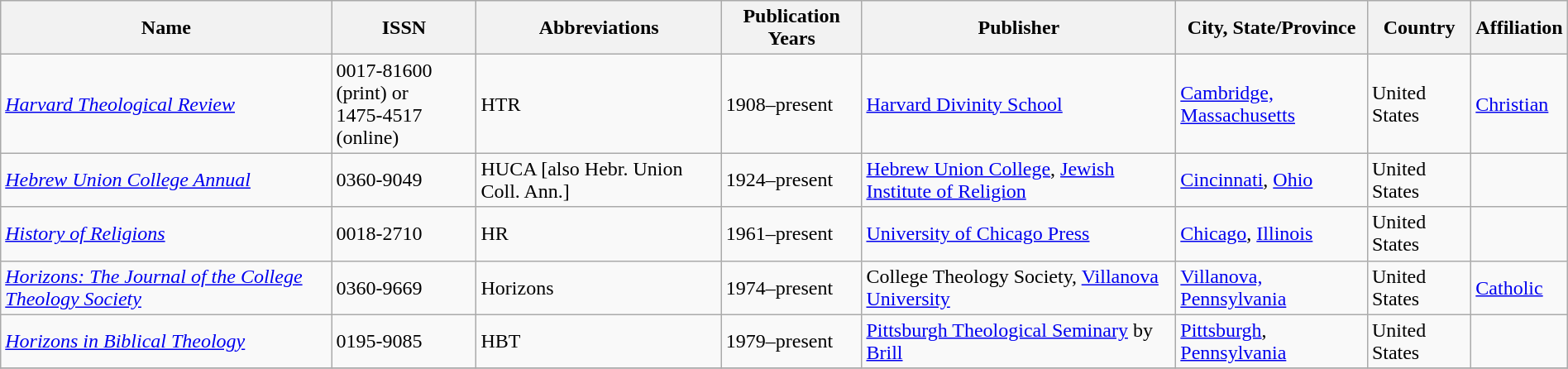<table class="wikitable sortable" style="width: 100%;">
<tr>
<th>Name</th>
<th>ISSN</th>
<th>Abbreviations</th>
<th>Publication Years</th>
<th>Publisher</th>
<th>City, State/Province</th>
<th>Country</th>
<th>Affiliation</th>
</tr>
<tr>
<td><em><a href='#'>Harvard Theological Review</a></em></td>
<td>0017-81600 (print) or<br>1475-4517 (online)</td>
<td>HTR</td>
<td>1908–present</td>
<td><a href='#'>Harvard Divinity School</a></td>
<td><a href='#'>Cambridge, Massachusetts</a></td>
<td>United States</td>
<td><a href='#'>Christian</a></td>
</tr>
<tr>
<td><em><a href='#'>Hebrew Union College Annual</a></em></td>
<td>0360-9049</td>
<td>HUCA [also Hebr. Union Coll. Ann.]</td>
<td>1924–present</td>
<td><a href='#'>Hebrew Union College</a>, <a href='#'>Jewish Institute of Religion</a></td>
<td><a href='#'>Cincinnati</a>, <a href='#'>Ohio</a></td>
<td>United States</td>
<td></td>
</tr>
<tr>
<td><em><a href='#'>History of Religions</a></em></td>
<td>0018-2710</td>
<td>HR</td>
<td>1961–present</td>
<td><a href='#'>University of Chicago Press</a></td>
<td><a href='#'>Chicago</a>, <a href='#'>Illinois</a></td>
<td>United States</td>
<td></td>
</tr>
<tr>
<td><em><a href='#'>Horizons: The Journal of the College Theology Society</a></em></td>
<td>0360-9669</td>
<td>Horizons</td>
<td>1974–present</td>
<td>College Theology Society, <a href='#'>Villanova University</a></td>
<td><a href='#'>Villanova, Pennsylvania</a></td>
<td>United States</td>
<td><a href='#'>Catholic</a></td>
</tr>
<tr>
<td><em><a href='#'>Horizons in Biblical Theology</a></em></td>
<td>0195-9085</td>
<td>HBT</td>
<td>1979–present</td>
<td><a href='#'>Pittsburgh Theological Seminary</a> by <a href='#'>Brill</a></td>
<td><a href='#'>Pittsburgh</a>, <a href='#'>Pennsylvania</a></td>
<td>United States</td>
<td></td>
</tr>
<tr>
</tr>
</table>
